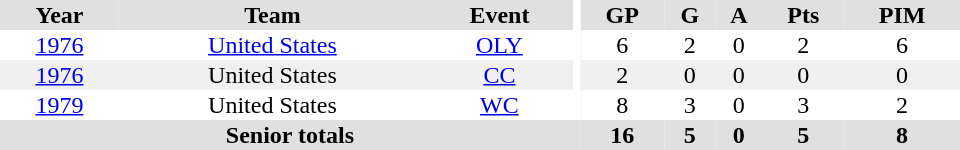<table border="0" cellpadding="1" cellspacing="0" ID="Table3" style="text-align:center; width:40em">
<tr bgcolor="#e0e0e0">
<th>Year</th>
<th>Team</th>
<th>Event</th>
<th rowspan="102" bgcolor="#ffffff"></th>
<th>GP</th>
<th>G</th>
<th>A</th>
<th>Pts</th>
<th>PIM</th>
</tr>
<tr>
<td><a href='#'>1976</a></td>
<td><a href='#'>United States</a></td>
<td><a href='#'>OLY</a></td>
<td>6</td>
<td>2</td>
<td>0</td>
<td>2</td>
<td>6</td>
</tr>
<tr bgcolor="#f0f0f0">
<td><a href='#'>1976</a></td>
<td>United States</td>
<td><a href='#'>CC</a></td>
<td>2</td>
<td>0</td>
<td>0</td>
<td>0</td>
<td>0</td>
</tr>
<tr>
<td><a href='#'>1979</a></td>
<td>United States</td>
<td><a href='#'>WC</a></td>
<td>8</td>
<td>3</td>
<td>0</td>
<td>3</td>
<td>2</td>
</tr>
<tr bgcolor="#e0e0e0">
<th colspan="4">Senior totals</th>
<th>16</th>
<th>5</th>
<th>0</th>
<th>5</th>
<th>8</th>
</tr>
</table>
